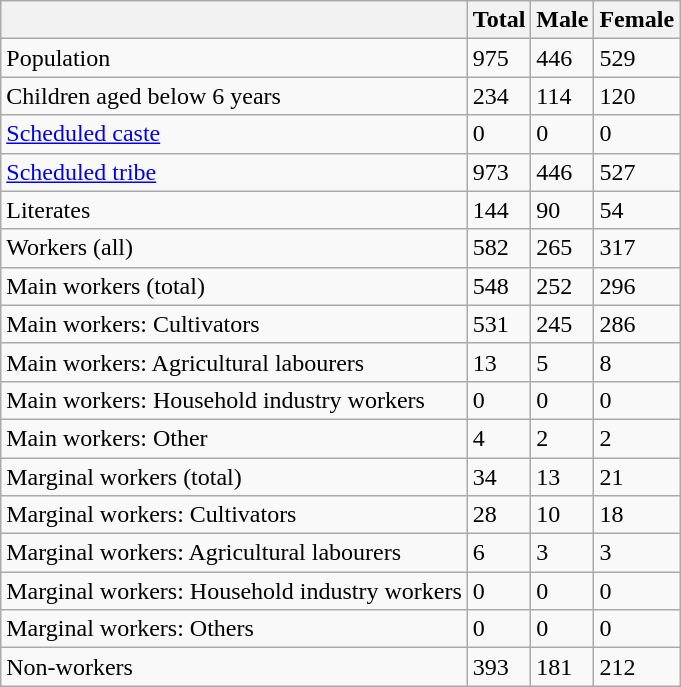<table class="wikitable sortable">
<tr>
<th></th>
<th>Total</th>
<th>Male</th>
<th>Female</th>
</tr>
<tr>
<td>Population</td>
<td>975</td>
<td>446</td>
<td>529</td>
</tr>
<tr>
<td>Children aged below 6 years</td>
<td>234</td>
<td>114</td>
<td>120</td>
</tr>
<tr>
<td><a href='#'>Scheduled caste</a></td>
<td>0</td>
<td>0</td>
<td>0</td>
</tr>
<tr>
<td><a href='#'>Scheduled tribe</a></td>
<td>973</td>
<td>446</td>
<td>527</td>
</tr>
<tr>
<td>Literates</td>
<td>144</td>
<td>90</td>
<td>54</td>
</tr>
<tr>
<td>Workers (all)</td>
<td>582</td>
<td>265</td>
<td>317</td>
</tr>
<tr>
<td>Main workers (total)</td>
<td>548</td>
<td>252</td>
<td>296</td>
</tr>
<tr>
<td>Main workers: Cultivators</td>
<td>531</td>
<td>245</td>
<td>286</td>
</tr>
<tr>
<td>Main workers: Agricultural labourers</td>
<td>13</td>
<td>5</td>
<td>8</td>
</tr>
<tr>
<td>Main workers: Household industry workers</td>
<td>0</td>
<td>0</td>
<td>0</td>
</tr>
<tr>
<td>Main workers: Other</td>
<td>4</td>
<td>2</td>
<td>2</td>
</tr>
<tr>
<td>Marginal workers (total)</td>
<td>34</td>
<td>13</td>
<td>21</td>
</tr>
<tr>
<td>Marginal workers: Cultivators</td>
<td>28</td>
<td>10</td>
<td>18</td>
</tr>
<tr>
<td>Marginal workers: Agricultural labourers</td>
<td>6</td>
<td>3</td>
<td>3</td>
</tr>
<tr>
<td>Marginal workers: Household industry workers</td>
<td>0</td>
<td>0</td>
<td>0</td>
</tr>
<tr>
<td>Marginal workers: Others</td>
<td>0</td>
<td>0</td>
<td>0</td>
</tr>
<tr>
<td>Non-workers</td>
<td>393</td>
<td>181</td>
<td>212</td>
</tr>
</table>
